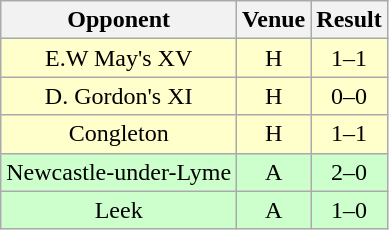<table class="wikitable" style="font-size:100%; text-align:center">
<tr>
<th>Opponent</th>
<th>Venue</th>
<th>Result</th>
</tr>
<tr style="background-color: #FFFFCC;">
<td>E.W May's XV</td>
<td>H</td>
<td>1–1</td>
</tr>
<tr style="background-color: #FFFFCC;">
<td>D. Gordon's XI</td>
<td>H</td>
<td>0–0</td>
</tr>
<tr style="background-color: #FFFFCC;">
<td>Congleton</td>
<td>H</td>
<td>1–1</td>
</tr>
<tr style="background-color: #CCFFCC;">
<td>Newcastle-under-Lyme</td>
<td>A</td>
<td>2–0</td>
</tr>
<tr style="background-color: #CCFFCC;">
<td>Leek</td>
<td>A</td>
<td>1–0</td>
</tr>
</table>
